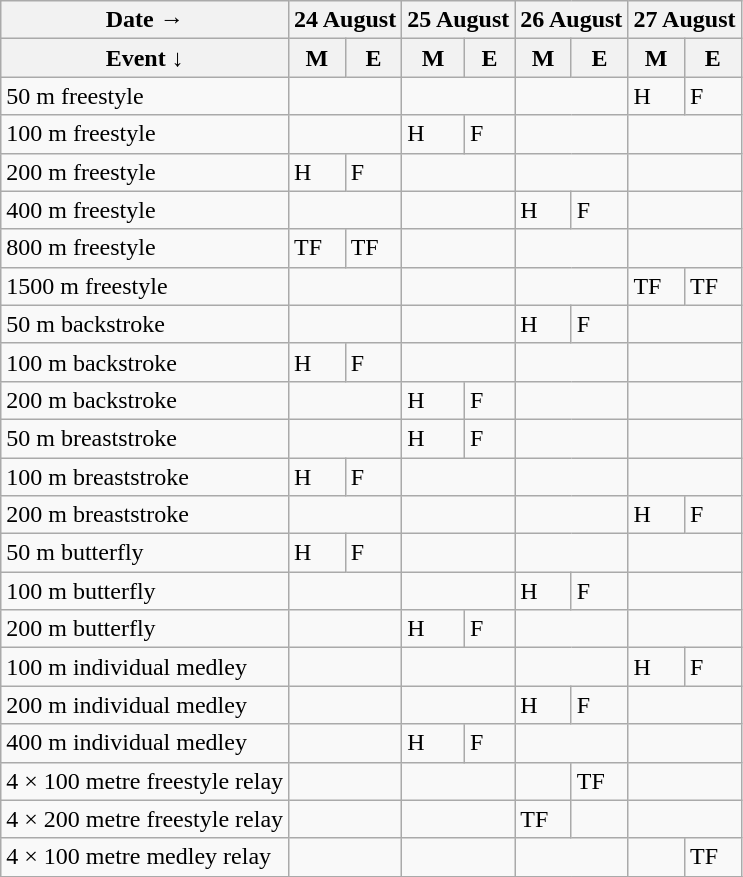<table class="wikitable swimming-schedule floatleft">
<tr>
<th>Date →</th>
<th colspan=2>24 August</th>
<th colspan=2>25 August</th>
<th colspan=2>26 August</th>
<th colspan=2>27 August</th>
</tr>
<tr>
<th>Event ↓</th>
<th>M</th>
<th>E</th>
<th>M</th>
<th>E</th>
<th>M</th>
<th>E</th>
<th>M</th>
<th>E</th>
</tr>
<tr>
<td class=event>50 m freestyle</td>
<td colspan=2></td>
<td colspan=2></td>
<td colspan=2></td>
<td class=heats>H</td>
<td class=final>F</td>
</tr>
<tr>
<td class=event>100 m freestyle</td>
<td colspan=2></td>
<td class=heats>H</td>
<td class=final>F</td>
<td colspan=2></td>
<td colspan=2></td>
</tr>
<tr>
<td class=event>200 m freestyle</td>
<td class=heats>H</td>
<td class=final>F</td>
<td colspan=2></td>
<td colspan=2></td>
<td colspan=2></td>
</tr>
<tr>
<td class=event>400 m freestyle</td>
<td colspan=2></td>
<td colspan=2></td>
<td class=heats>H</td>
<td class=final>F</td>
<td colspan=2></td>
</tr>
<tr>
<td class=event>800 m freestyle</td>
<td class=timed-final>TF</td>
<td class=timed-final>TF</td>
<td colspan=2></td>
<td colspan=2></td>
<td colspan=2></td>
</tr>
<tr>
<td class=event>1500 m freestyle</td>
<td colspan=2></td>
<td colspan=2></td>
<td colspan=2></td>
<td class=timed-final>TF</td>
<td class=timed-final>TF</td>
</tr>
<tr>
<td class=event>50 m backstroke</td>
<td colspan=2></td>
<td colspan=2></td>
<td class=heats>H</td>
<td class=final>F</td>
<td colspan=2></td>
</tr>
<tr>
<td class=event>100 m backstroke</td>
<td class=heats>H</td>
<td class=final>F</td>
<td colspan=2></td>
<td colspan=2></td>
<td colspan=2></td>
</tr>
<tr>
<td class=event>200 m backstroke</td>
<td colspan=2></td>
<td class=heats>H</td>
<td class=final>F</td>
<td colspan=2></td>
<td colspan=2></td>
</tr>
<tr>
<td class=event>50 m breaststroke</td>
<td colspan=2></td>
<td class=heats>H</td>
<td class=final>F</td>
<td colspan=2></td>
<td colspan=2></td>
</tr>
<tr>
<td class=event>100 m breaststroke</td>
<td class=heats>H</td>
<td class=final>F</td>
<td colspan=2></td>
<td colspan=2></td>
<td colspan=2></td>
</tr>
<tr>
<td class=event>200 m breaststroke</td>
<td colspan=2></td>
<td colspan=2></td>
<td colspan=2></td>
<td class=heats>H</td>
<td class=final>F</td>
</tr>
<tr>
<td class=event>50 m butterfly</td>
<td class=heats>H</td>
<td class=final>F</td>
<td colspan=2></td>
<td colspan=2></td>
<td colspan=2></td>
</tr>
<tr>
<td class=event>100 m butterfly</td>
<td colspan=2></td>
<td colspan=2></td>
<td class=heats>H</td>
<td class=final>F</td>
<td colspan=2></td>
</tr>
<tr>
<td class=event>200 m butterfly</td>
<td colspan=2></td>
<td class=heats>H</td>
<td class=final>F</td>
<td colspan=2></td>
<td colspan=2></td>
</tr>
<tr>
<td class=event>100 m individual medley</td>
<td colspan=2></td>
<td colspan=2></td>
<td colspan=2></td>
<td class=heats>H</td>
<td class=final>F</td>
</tr>
<tr>
<td class=event>200 m individual medley</td>
<td colspan=2></td>
<td colspan=2></td>
<td class=heats>H</td>
<td class=final>F</td>
<td colspan=2></td>
</tr>
<tr>
<td class=event>400 m individual medley</td>
<td colspan=2></td>
<td class=heats>H</td>
<td class=final>F</td>
<td colspan=2></td>
<td colspan=2></td>
</tr>
<tr>
<td class=event>4 × 100 metre freestyle relay</td>
<td colspan=2></td>
<td colspan=2></td>
<td></td>
<td class=timed-final>TF</td>
<td colspan=2></td>
</tr>
<tr>
<td class=event>4 × 200 metre freestyle relay</td>
<td colspan=2></td>
<td colspan=2></td>
<td class=timed-final>TF</td>
<td></td>
<td colspan=2></td>
</tr>
<tr>
<td class=event>4 × 100 metre medley relay</td>
<td colspan=2></td>
<td colspan=2></td>
<td colspan=2></td>
<td></td>
<td class=timed-final>TF</td>
</tr>
<tr>
</tr>
</table>
